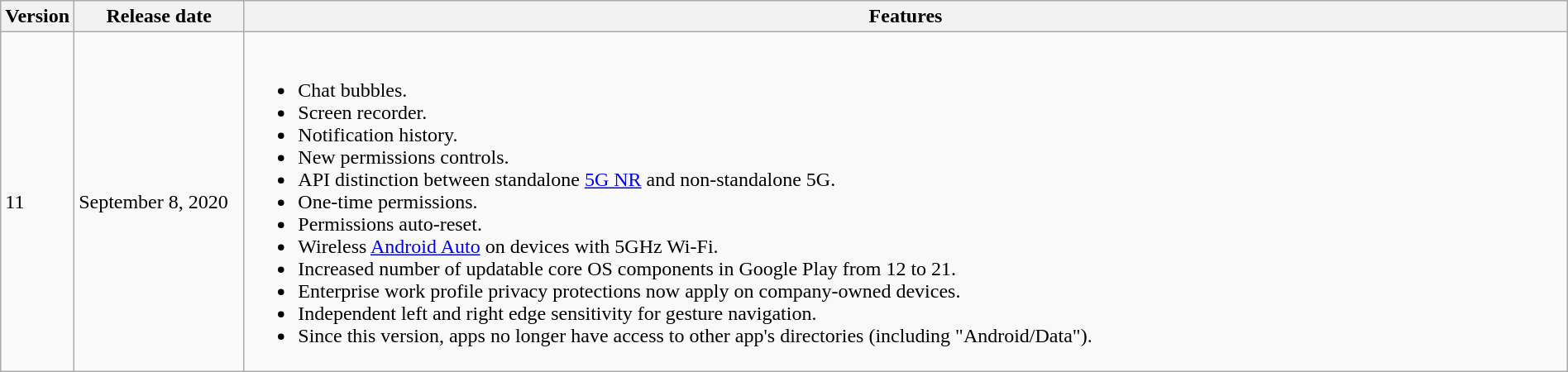<table class="wikitable" style="width:100%;">
<tr>
<th style="width:2%;">Version</th>
<th style="width:11%;">Release date</th>
<th style="width:87%;">Features</th>
</tr>
<tr>
<td>11</td>
<td>September 8, 2020</td>
<td><br><ul><li>Chat bubbles.</li><li>Screen recorder.</li><li>Notification history.</li><li>New permissions controls.</li><li>API distinction between standalone <a href='#'>5G NR</a> and non-standalone 5G.</li><li>One-time permissions.</li><li>Permissions auto-reset.</li><li>Wireless <a href='#'>Android Auto</a> on devices with 5GHz Wi-Fi.</li><li>Increased number of updatable core OS components in Google Play from 12 to 21.</li><li>Enterprise work profile privacy protections now apply on company-owned devices.</li><li>Independent left and right edge sensitivity for gesture navigation.</li><li>Since this version, apps no longer have access to other app's directories (including "Android/Data").</li></ul></td>
</tr>
</table>
